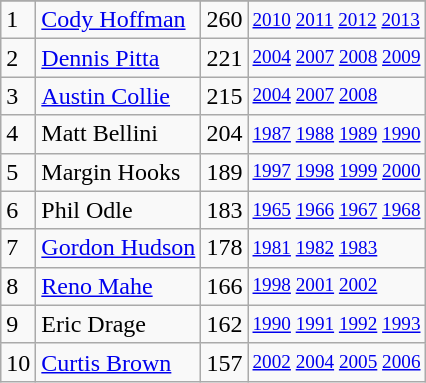<table class="wikitable">
<tr>
</tr>
<tr>
<td>1</td>
<td><a href='#'>Cody Hoffman</a></td>
<td>260</td>
<td style="font-size:80%;"><a href='#'>2010</a> <a href='#'>2011</a> <a href='#'>2012</a> <a href='#'>2013</a></td>
</tr>
<tr>
<td>2</td>
<td><a href='#'>Dennis Pitta</a></td>
<td>221</td>
<td style="font-size:80%;"><a href='#'>2004</a> <a href='#'>2007</a> <a href='#'>2008</a> <a href='#'>2009</a></td>
</tr>
<tr>
<td>3</td>
<td><a href='#'>Austin Collie</a></td>
<td>215</td>
<td style="font-size:80%;"><a href='#'>2004</a> <a href='#'>2007</a> <a href='#'>2008</a></td>
</tr>
<tr>
<td>4</td>
<td>Matt Bellini</td>
<td>204</td>
<td style="font-size:80%;"><a href='#'>1987</a> <a href='#'>1988</a> <a href='#'>1989</a> <a href='#'>1990</a></td>
</tr>
<tr>
<td>5</td>
<td>Margin Hooks</td>
<td>189</td>
<td style="font-size:80%;"><a href='#'>1997</a> <a href='#'>1998</a> <a href='#'>1999</a> <a href='#'>2000</a></td>
</tr>
<tr>
<td>6</td>
<td>Phil Odle</td>
<td>183</td>
<td style="font-size:80%;"><a href='#'>1965</a> <a href='#'>1966</a> <a href='#'>1967</a> <a href='#'>1968</a></td>
</tr>
<tr>
<td>7</td>
<td><a href='#'>Gordon Hudson</a></td>
<td>178</td>
<td style="font-size:80%;"><a href='#'>1981</a> <a href='#'>1982</a> <a href='#'>1983</a></td>
</tr>
<tr>
<td>8</td>
<td><a href='#'>Reno Mahe</a></td>
<td>166</td>
<td style="font-size:80%;"><a href='#'>1998</a> <a href='#'>2001</a> <a href='#'>2002</a></td>
</tr>
<tr>
<td>9</td>
<td>Eric Drage</td>
<td>162</td>
<td style="font-size:80%;"><a href='#'>1990</a> <a href='#'>1991</a> <a href='#'>1992</a> <a href='#'>1993</a></td>
</tr>
<tr>
<td>10</td>
<td><a href='#'>Curtis Brown</a></td>
<td>157</td>
<td style="font-size:80%;"><a href='#'>2002</a> <a href='#'>2004</a> <a href='#'>2005</a> <a href='#'>2006</a></td>
</tr>
</table>
